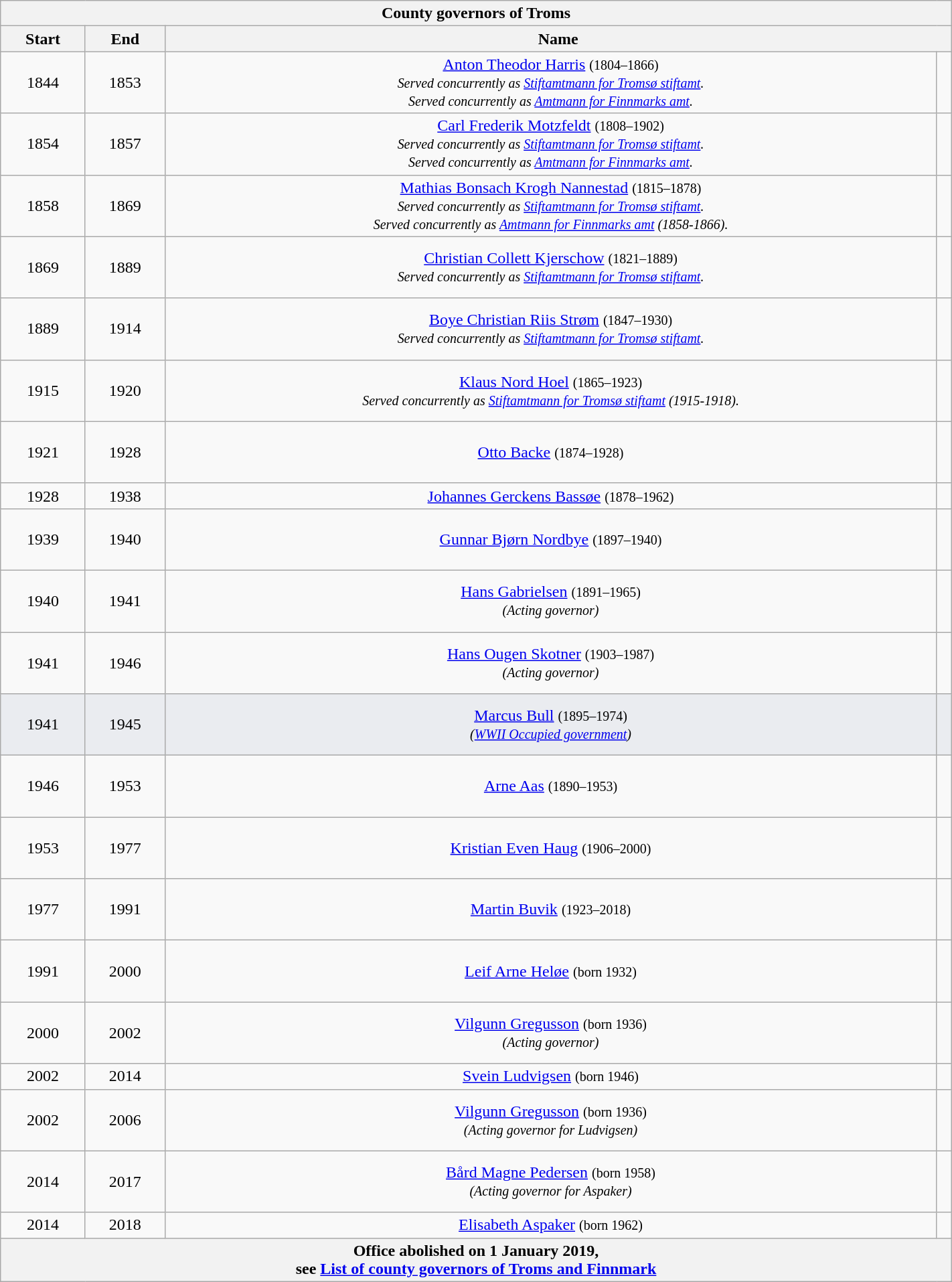<table class="wikitable" style="text-align:center" width="75%">
<tr>
<th colspan=5>County governors of Troms</th>
</tr>
<tr>
<th>Start</th>
<th>End</th>
<th colspan="2">Name</th>
</tr>
<tr>
<td>1844</td>
<td>1853</td>
<td><a href='#'>Anton Theodor Harris</a> <small>(1804–1866)</small><br><small><em>Served concurrently as <a href='#'>Stiftamtmann for Tromsø stiftamt</a>.</em></small><br><small><em>Served concurrently as <a href='#'>Amtmann for Finnmarks amt</a>.</em></small></td>
<td><br><br><br></td>
</tr>
<tr>
<td>1854</td>
<td>1857</td>
<td><a href='#'>Carl Frederik Motzfeldt</a> <small>(1808–1902)</small><br><small><em>Served concurrently as <a href='#'>Stiftamtmann for Tromsø stiftamt</a>.</em></small><br><small><em>Served concurrently as <a href='#'>Amtmann for Finnmarks amt</a>.</em></small></td>
<td></td>
</tr>
<tr>
<td>1858</td>
<td>1869</td>
<td><a href='#'>Mathias Bonsach Krogh Nannestad</a> <small>(1815–1878)</small><br><small><em>Served concurrently as <a href='#'>Stiftamtmann for Tromsø stiftamt</a>.</em></small><br><small><em>Served concurrently as <a href='#'>Amtmann for Finnmarks amt</a> (1858-1866).</em></small></td>
<td><br><br><br></td>
</tr>
<tr>
<td>1869</td>
<td>1889</td>
<td><a href='#'>Christian Collett Kjerschow</a> <small>(1821–1889)</small><br><small><em>Served concurrently as <a href='#'>Stiftamtmann for Tromsø stiftamt</a>.</em></small></td>
<td><br><br><br></td>
</tr>
<tr>
<td>1889</td>
<td>1914</td>
<td><a href='#'>Boye Christian Riis Strøm</a> <small>(1847–1930)</small><br><small><em>Served concurrently as <a href='#'>Stiftamtmann for Tromsø stiftamt</a>.</em></small></td>
<td><br><br><br></td>
</tr>
<tr>
<td>1915</td>
<td>1920</td>
<td><a href='#'>Klaus Nord Hoel</a> <small>(1865–1923)</small><br><small><em>Served concurrently as <a href='#'>Stiftamtmann for Tromsø stiftamt</a> (1915-1918).</em></small></td>
<td><br><br><br></td>
</tr>
<tr>
<td>1921</td>
<td>1928</td>
<td><a href='#'>Otto Backe</a> <small>(1874–1928)</small></td>
<td><br><br><br></td>
</tr>
<tr>
<td>1928</td>
<td>1938</td>
<td><a href='#'>Johannes Gerckens Bassøe</a> <small>(1878–1962)</small></td>
<td></td>
</tr>
<tr>
<td>1939</td>
<td>1940</td>
<td><a href='#'>Gunnar Bjørn Nordbye</a> <small>(1897–1940)</small></td>
<td><br><br><br></td>
</tr>
<tr>
<td>1940</td>
<td>1941</td>
<td><a href='#'>Hans Gabrielsen</a> <small>(1891–1965)</small><br><small><em>(Acting governor)</em></small></td>
<td><br><br><br></td>
</tr>
<tr>
<td>1941</td>
<td>1946</td>
<td><a href='#'>Hans Ougen Skotner</a> <small>(1903–1987)</small><br><small><em>(Acting governor)</em></small></td>
<td><br><br><br></td>
</tr>
<tr bgcolor="#EAECF0">
<td>1941</td>
<td>1945</td>
<td><a href='#'>Marcus Bull</a> <small>(1895–1974)</small><br><small><em>(<a href='#'>WWII Occupied government</a>)</em></small></td>
<td><br><br><br></td>
</tr>
<tr>
<td>1946</td>
<td>1953</td>
<td><a href='#'>Arne Aas</a> <small>(1890–1953)</small></td>
<td><br><br> <br></td>
</tr>
<tr>
<td>1953</td>
<td>1977</td>
<td><a href='#'>Kristian Even Haug</a> <small>(1906–2000)</small></td>
<td><br><br><br></td>
</tr>
<tr>
<td>1977</td>
<td>1991</td>
<td><a href='#'>Martin Buvik</a> <small>(1923–2018)</small></td>
<td><br><br><br></td>
</tr>
<tr>
<td>1991</td>
<td>2000</td>
<td><a href='#'>Leif Arne Heløe</a> <small>(born 1932)</small></td>
<td><br><br><br></td>
</tr>
<tr>
<td>2000</td>
<td>2002</td>
<td><a href='#'>Vilgunn Gregusson</a> <small>(born 1936)</small><br><small><em>(Acting governor)</em></small></td>
<td><br><br><br></td>
</tr>
<tr>
<td>2002</td>
<td>2014</td>
<td><a href='#'>Svein Ludvigsen</a> <small>(born 1946)</small></td>
<td></td>
</tr>
<tr>
<td>2002</td>
<td>2006</td>
<td><a href='#'>Vilgunn Gregusson</a> <small>(born 1936)</small><br><small><em>(Acting governor for Ludvigsen)</em></small></td>
<td><br><br><br></td>
</tr>
<tr>
<td>2014</td>
<td>2017</td>
<td><a href='#'>Bård Magne Pedersen</a> <small>(born 1958)</small><br><small><em>(Acting governor for Aspaker)</em></small></td>
<td><br><br><br></td>
</tr>
<tr>
<td>2014</td>
<td>2018</td>
<td><a href='#'>Elisabeth Aspaker</a> <small>(born 1962)</small></td>
<td></td>
</tr>
<tr>
<th colspan="4">Office abolished on 1 January 2019,<br>see <a href='#'>List of county governors of Troms and Finnmark</a></th>
</tr>
</table>
